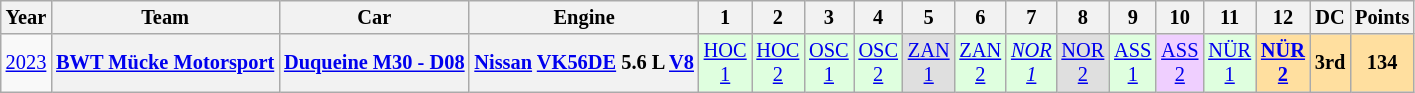<table class="wikitable" style="text-align:center; font-size:85%">
<tr>
<th>Year</th>
<th>Team</th>
<th>Car</th>
<th>Engine</th>
<th>1</th>
<th>2</th>
<th>3</th>
<th>4</th>
<th>5</th>
<th>6</th>
<th>7</th>
<th>8</th>
<th>9</th>
<th>10</th>
<th>11</th>
<th>12</th>
<th>DC</th>
<th>Points</th>
</tr>
<tr>
<td><a href='#'>2023</a></td>
<th nowrap><a href='#'>BWT Mücke Motorsport</a></th>
<th nowrap><a href='#'>Duqueine M30 - D08</a></th>
<th nowrap><a href='#'>Nissan</a> <a href='#'>VK56DE</a> 5.6 L <a href='#'>V8</a></th>
<td style="background:#DFFFDF;"><a href='#'>HOC<br>1</a><br></td>
<td style="background:#DFFFDF;"><a href='#'>HOC<br>2</a><br></td>
<td style="background:#DFFFDF;"><a href='#'>OSC<br>1</a><br></td>
<td style="background:#DFFFDF;"><a href='#'>OSC<br>2</a><br></td>
<td style="background:#DFDFDF;"><a href='#'>ZAN<br>1</a><br></td>
<td style="background:#DFFFDF;"><a href='#'>ZAN<br>2</a><br></td>
<td style="background:#DFFFDF;"><em><a href='#'>NOR<br>1</a></em><br></td>
<td style="background:#DFDFDF;"><a href='#'>NOR<br>2</a><br></td>
<td style="background:#DFFFDF;"><a href='#'>ASS<br>1</a><br></td>
<td style="background:#EFCFFF;"><a href='#'>ASS<br>2</a><br></td>
<td style="background:#DFFFDF;"><a href='#'>NÜR<br>1</a><br></td>
<td style="background:#FFDF9F;"><strong><a href='#'>NÜR<br>2</a></strong><br></td>
<th style="background:#FFDF9F;">3rd</th>
<th style="background:#FFDF9F;">134</th>
</tr>
</table>
